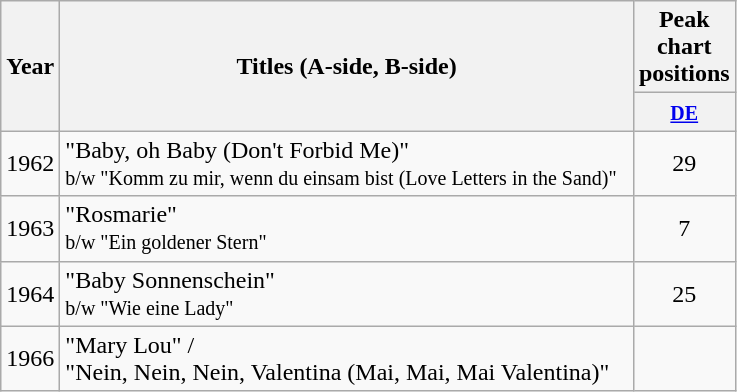<table class="wikitable" style="text-align:center;">
<tr>
<th width="20" rowspan="2">Year</th>
<th width="375" rowspan="2">Titles (A-side, B-side)</th>
<th colspan="5">Peak chart positions</th>
</tr>
<tr>
<th width="40"><small><a href='#'>DE</a></small></th>
</tr>
<tr>
<td>1962</td>
<td style="text-align:left">"Baby, oh Baby (Don't Forbid Me)"<br><small>b/w "Komm zu mir, wenn du einsam bist (Love Letters in the Sand)" </small></td>
<td>29</td>
</tr>
<tr>
<td>1963</td>
<td style="text-align:left">"Rosmarie"<br><small>b/w "Ein goldener Stern"</small></td>
<td>7</td>
</tr>
<tr>
<td>1964</td>
<td style="text-align:left">"Baby Sonnenschein"<br><small>b/w "Wie eine Lady"</small></td>
<td>25</td>
</tr>
<tr>
<td>1966</td>
<td style="text-align:left">"Mary Lou" /<br>"Nein, Nein, Nein, Valentina (Mai, Mai, Mai Valentina)"</td>
<td></td>
</tr>
</table>
